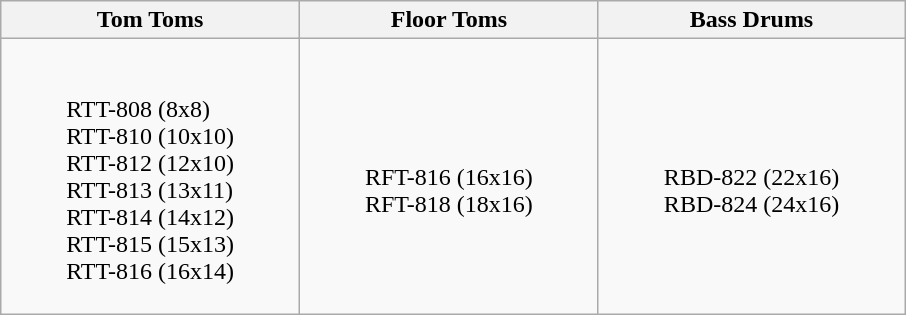<table class="wikitable">
<tr>
<th>Tom Toms</th>
<th>Floor Toms</th>
<th>Bass Drums</th>
</tr>
<tr>
<td><blockquote><br>RTT-808 (8x8)<br>
RTT-810 (10x10)<br>
RTT-812 (12x10)<br>
RTT-813 (13x11)<br>
RTT-814 (14x12)<br>
RTT-815 (15x13)<br>
RTT-816 (16x14)<br>
</blockquote></td>
<td><blockquote><br>RFT-816 (16x16)<br>
RFT-818 (18x16)<br>
</blockquote></td>
<td><blockquote><br>RBD-822 (22x16)<br>
RBD-824 (24x16)<br>
</blockquote></td>
</tr>
</table>
